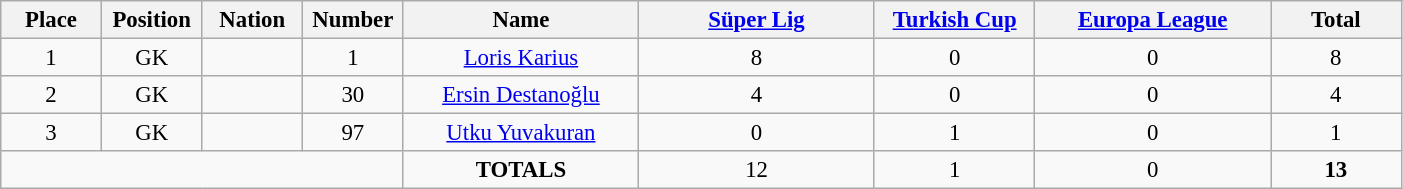<table class="wikitable" style="font-size: 95%; text-align: center;">
<tr>
<th width=60>Place</th>
<th width=60>Position</th>
<th width=60>Nation</th>
<th width=60>Number</th>
<th width=150>Name</th>
<th width=150><a href='#'>Süper Lig</a></th>
<th width=100><a href='#'>Turkish Cup</a></th>
<th width=150><a href='#'>Europa League</a></th>
<th width=80>Total</th>
</tr>
<tr>
<td>1</td>
<td>GK</td>
<td></td>
<td>1</td>
<td><a href='#'>Loris Karius</a></td>
<td>8</td>
<td>0</td>
<td>0</td>
<td>8</td>
</tr>
<tr>
<td>2</td>
<td>GK</td>
<td></td>
<td>30</td>
<td><a href='#'>Ersin Destanoğlu</a></td>
<td>4</td>
<td>0</td>
<td>0</td>
<td>4</td>
</tr>
<tr>
<td>3</td>
<td>GK</td>
<td></td>
<td>97</td>
<td><a href='#'>Utku Yuvakuran</a></td>
<td>0</td>
<td>1</td>
<td>0</td>
<td>1</td>
</tr>
<tr>
<td colspan="4"></td>
<td><strong>TOTALS</strong></td>
<td>12</td>
<td>1</td>
<td>0</td>
<td><strong>13</strong></td>
</tr>
</table>
